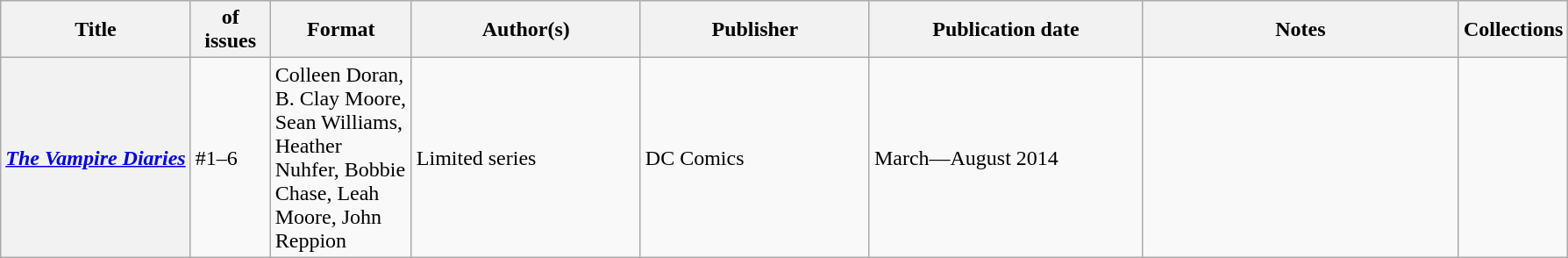<table class="wikitable">
<tr>
<th>Title</th>
<th style="width:40pt"> of issues</th>
<th style="width:75pt">Format</th>
<th style="width:125pt">Author(s)</th>
<th style="width:125pt">Publisher</th>
<th style="width:150pt">Publication date</th>
<th style="width:175pt">Notes</th>
<th>Collections</th>
</tr>
<tr>
<th><em><a href='#'>The Vampire Diaries</a></em></th>
<td>#1–6</td>
<td>Colleen Doran, B. Clay Moore, Sean Williams, Heather Nuhfer, Bobbie Chase, Leah Moore, John Reppion</td>
<td>Limited series</td>
<td>DC Comics</td>
<td>March—August 2014</td>
<td></td>
<td></td>
</tr>
</table>
